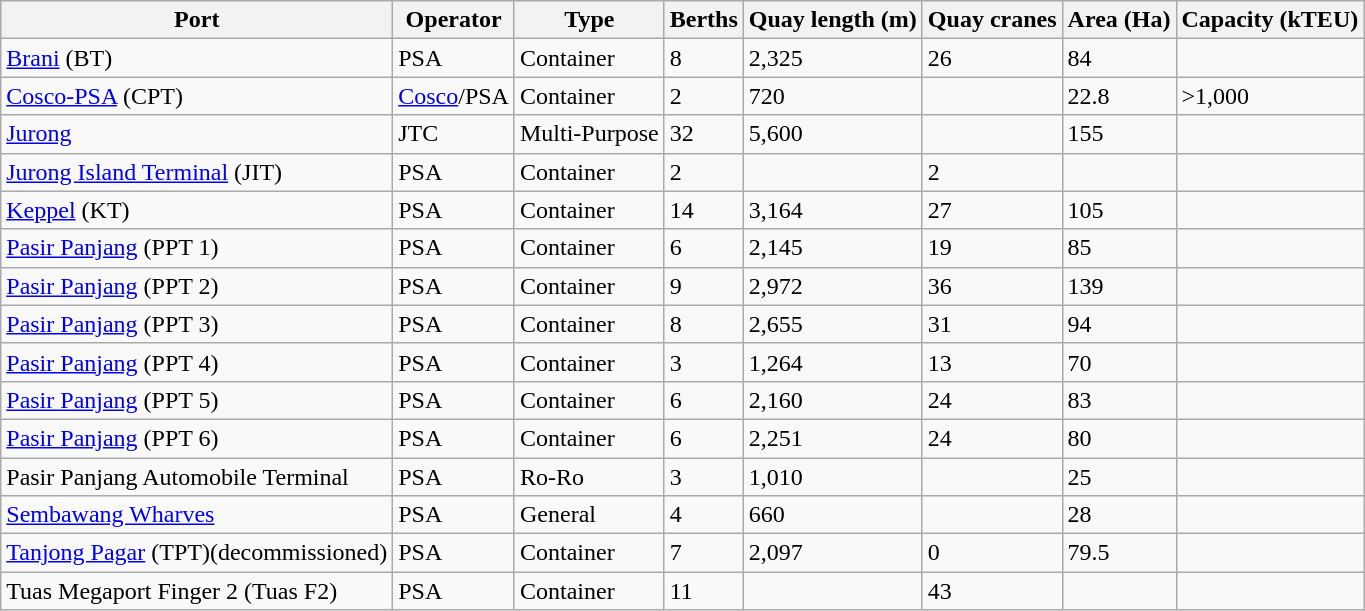<table class="wikitable sortable">
<tr>
<th>Port</th>
<th>Operator</th>
<th>Type</th>
<th>Berths</th>
<th>Quay length (m)</th>
<th>Quay cranes</th>
<th>Area (Ha)</th>
<th>Capacity (kTEU)</th>
</tr>
<tr>
<td><a href='#'>Brani</a> (BT)</td>
<td>PSA</td>
<td>Container</td>
<td>8</td>
<td>2,325</td>
<td>26</td>
<td>84</td>
<td> </td>
</tr>
<tr>
<td><a href='#'>Cosco-PSA</a> (CPT)</td>
<td><a href='#'>Cosco</a>/PSA</td>
<td>Container</td>
<td>2</td>
<td>720</td>
<td> </td>
<td>22.8</td>
<td>>1,000</td>
</tr>
<tr>
<td><a href='#'>Jurong</a></td>
<td>JTC</td>
<td>Multi-Purpose</td>
<td>32</td>
<td>5,600</td>
<td> </td>
<td>155</td>
<td> </td>
</tr>
<tr>
<td><a href='#'>Jurong Island Terminal</a> (JIT)</td>
<td>PSA</td>
<td>Container</td>
<td>2</td>
<td></td>
<td>2</td>
<td></td>
<td> </td>
</tr>
<tr>
<td><a href='#'>Keppel</a> (KT)</td>
<td>PSA</td>
<td>Container</td>
<td>14</td>
<td>3,164</td>
<td>27</td>
<td>105</td>
<td> </td>
</tr>
<tr>
<td><a href='#'>Pasir Panjang</a> (PPT 1)</td>
<td>PSA</td>
<td>Container</td>
<td>6</td>
<td>2,145</td>
<td>19</td>
<td>85</td>
<td> </td>
</tr>
<tr>
<td><a href='#'>Pasir Panjang</a> (PPT 2)</td>
<td>PSA</td>
<td>Container</td>
<td>9</td>
<td>2,972</td>
<td>36</td>
<td>139</td>
<td> </td>
</tr>
<tr>
<td><a href='#'>Pasir Panjang</a> (PPT 3)</td>
<td>PSA</td>
<td>Container</td>
<td>8</td>
<td>2,655</td>
<td>31</td>
<td>94</td>
<td> </td>
</tr>
<tr>
<td><a href='#'>Pasir Panjang</a> (PPT 4)</td>
<td>PSA</td>
<td>Container</td>
<td>3</td>
<td>1,264</td>
<td>13</td>
<td>70</td>
<td></td>
</tr>
<tr>
<td><a href='#'>Pasir Panjang</a> (PPT 5)</td>
<td>PSA</td>
<td>Container</td>
<td>6</td>
<td>2,160</td>
<td>24</td>
<td>83</td>
<td> </td>
</tr>
<tr>
<td><a href='#'>Pasir Panjang</a> (PPT 6)</td>
<td>PSA</td>
<td>Container</td>
<td>6</td>
<td>2,251</td>
<td>24</td>
<td>80</td>
<td></td>
</tr>
<tr>
<td>Pasir Panjang Automobile Terminal</td>
<td>PSA</td>
<td>Ro-Ro</td>
<td>3</td>
<td>1,010</td>
<td> </td>
<td>25</td>
<td> </td>
</tr>
<tr>
<td><a href='#'>Sembawang Wharves</a></td>
<td>PSA</td>
<td>General</td>
<td>4</td>
<td>660</td>
<td> </td>
<td>28</td>
<td> </td>
</tr>
<tr>
<td><a href='#'>Tanjong Pagar</a> (TPT)(decommissioned)</td>
<td>PSA</td>
<td>Container</td>
<td>7</td>
<td>2,097</td>
<td>0</td>
<td>79.5</td>
<td> </td>
</tr>
<tr>
<td>Tuas Megaport Finger 2 (Tuas F2)</td>
<td>PSA</td>
<td>Container</td>
<td>11</td>
<td></td>
<td>43</td>
<td></td>
<td> </td>
</tr>
</table>
